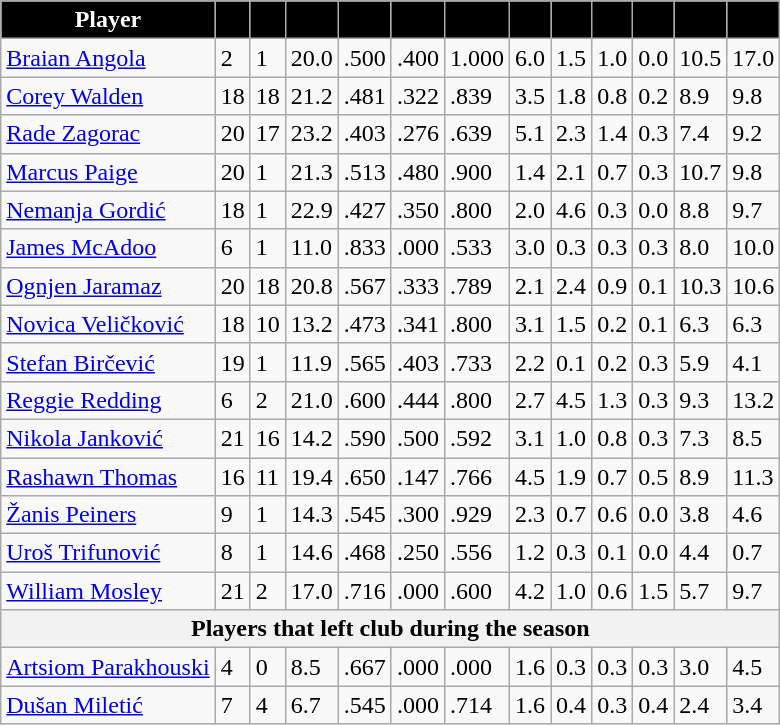<table class="wikitable sortable">
<tr>
<th style="background:#000000; color:white; text-align:center;">Player</th>
<th style="background:#000000; color:white; text-align:center;"></th>
<th style="background:#000000; color:white; text-align:center;"></th>
<th style="background:#000000; color:white; text-align:center;"></th>
<th style="background:#000000; color:white; text-align:center;"></th>
<th style="background:#000000; color:white; text-align:center;"></th>
<th style="background:#000000; color:white; text-align:center;"></th>
<th style="background:#000000; color:white; text-align:center;"></th>
<th style="background:#000000; color:white; text-align:center;"></th>
<th style="background:#000000; color:white; text-align:center;"></th>
<th style="background:#000000; color:white; text-align:center;"></th>
<th style="background:#000000; color:white; text-align:center;"></th>
<th style="background:#000000; color:white; text-align:center;"></th>
</tr>
<tr>
<td><a href='#'>Braian Angola</a></td>
<td>2</td>
<td>1</td>
<td>20.0</td>
<td>.500</td>
<td>.400</td>
<td>1.000</td>
<td>6.0</td>
<td>1.5</td>
<td>1.0</td>
<td>0.0</td>
<td>10.5</td>
<td>17.0</td>
</tr>
<tr>
<td><a href='#'>Corey Walden</a></td>
<td>18</td>
<td>18</td>
<td>21.2</td>
<td>.481</td>
<td>.322</td>
<td>.839</td>
<td>3.5</td>
<td>1.8</td>
<td>0.8</td>
<td>0.2</td>
<td>8.9</td>
<td>9.8</td>
</tr>
<tr>
<td><a href='#'>Rade Zagorac</a></td>
<td>20</td>
<td>17</td>
<td>23.2</td>
<td>.403</td>
<td>.276</td>
<td>.639</td>
<td>5.1</td>
<td>2.3</td>
<td>1.4</td>
<td>0.3</td>
<td>7.4</td>
<td>9.2</td>
</tr>
<tr>
<td><a href='#'>Marcus Paige</a></td>
<td>20</td>
<td>1</td>
<td>21.3</td>
<td>.513</td>
<td>.480</td>
<td>.900</td>
<td>1.4</td>
<td>2.1</td>
<td>0.7</td>
<td>0.3</td>
<td>10.7</td>
<td>9.8</td>
</tr>
<tr>
<td><a href='#'>Nemanja Gordić</a></td>
<td>18</td>
<td>1</td>
<td>22.9</td>
<td>.427</td>
<td>.350</td>
<td>.800</td>
<td>2.0</td>
<td>4.6</td>
<td>0.3</td>
<td>0.0</td>
<td>8.8</td>
<td>9.7</td>
</tr>
<tr>
<td><a href='#'>James McAdoo</a></td>
<td>6</td>
<td>1</td>
<td>11.0</td>
<td>.833</td>
<td>.000</td>
<td>.533</td>
<td>3.0</td>
<td>0.3</td>
<td>0.3</td>
<td>0.3</td>
<td>8.0</td>
<td>10.0</td>
</tr>
<tr>
<td><a href='#'>Ognjen Jaramaz</a></td>
<td>20</td>
<td>18</td>
<td>20.8</td>
<td>.567</td>
<td>.333</td>
<td>.789</td>
<td>2.1</td>
<td>2.4</td>
<td>0.9</td>
<td>0.1</td>
<td>10.3</td>
<td>10.6</td>
</tr>
<tr>
<td><a href='#'>Novica Veličković</a></td>
<td>18</td>
<td>10</td>
<td>13.2</td>
<td>.473</td>
<td>.341</td>
<td>.800</td>
<td>3.1</td>
<td>1.5</td>
<td>0.2</td>
<td>0.1</td>
<td>6.3</td>
<td>6.3</td>
</tr>
<tr>
<td><a href='#'>Stefan Birčević</a></td>
<td>19</td>
<td>1</td>
<td>11.9</td>
<td>.565</td>
<td>.403</td>
<td>.733</td>
<td>2.2</td>
<td>0.1</td>
<td>0.2</td>
<td>0.3</td>
<td>5.9</td>
<td>4.1</td>
</tr>
<tr>
<td><a href='#'>Reggie Redding</a></td>
<td>6</td>
<td>2</td>
<td>21.0</td>
<td>.600</td>
<td>.444</td>
<td>.800</td>
<td>2.7</td>
<td>4.5</td>
<td>1.3</td>
<td>0.3</td>
<td>9.3</td>
<td>13.2</td>
</tr>
<tr>
<td><a href='#'>Nikola Janković</a></td>
<td>21</td>
<td>16</td>
<td>14.2</td>
<td>.590</td>
<td>.500</td>
<td>.592</td>
<td>3.1</td>
<td>1.0</td>
<td>0.8</td>
<td>0.3</td>
<td>7.3</td>
<td>8.5</td>
</tr>
<tr>
<td><a href='#'>Rashawn Thomas</a></td>
<td>16</td>
<td>11</td>
<td>19.4</td>
<td>.650</td>
<td>.147</td>
<td>.766</td>
<td>4.5</td>
<td>1.9</td>
<td>0.7</td>
<td>0.5</td>
<td>8.9</td>
<td>11.3</td>
</tr>
<tr>
<td><a href='#'>Žanis Peiners</a></td>
<td>9</td>
<td>1</td>
<td>14.3</td>
<td>.545</td>
<td>.300</td>
<td>.929</td>
<td>2.3</td>
<td>0.7</td>
<td>0.6</td>
<td>0.0</td>
<td>3.8</td>
<td>4.6</td>
</tr>
<tr>
<td><a href='#'>Uroš Trifunović</a></td>
<td>8</td>
<td>1</td>
<td>14.6</td>
<td>.468</td>
<td>.250</td>
<td>.556</td>
<td>1.2</td>
<td>0.3</td>
<td>0.1</td>
<td>0.0</td>
<td>4.4</td>
<td>0.7</td>
</tr>
<tr>
<td><a href='#'>William Mosley</a></td>
<td>21</td>
<td>2</td>
<td>17.0</td>
<td>.716</td>
<td>.000</td>
<td>.600</td>
<td>4.2</td>
<td>1.0</td>
<td>0.6</td>
<td>1.5</td>
<td>5.7</td>
<td>9.7</td>
</tr>
<tr>
<th colspan="13">Players that left club during the season</th>
</tr>
<tr>
<td><a href='#'>Artsiom Parakhouski</a></td>
<td>4</td>
<td>0</td>
<td>8.5</td>
<td>.667</td>
<td>.000</td>
<td>.000</td>
<td>1.6</td>
<td>0.3</td>
<td>0.3</td>
<td>0.3</td>
<td>3.0</td>
<td>4.5</td>
</tr>
<tr>
<td><a href='#'>Dušan Miletić</a></td>
<td>7</td>
<td>4</td>
<td>6.7</td>
<td>.545</td>
<td>.000</td>
<td>.714</td>
<td>1.6</td>
<td>0.4</td>
<td>0.3</td>
<td>0.4</td>
<td>2.4</td>
<td>3.4</td>
</tr>
</table>
